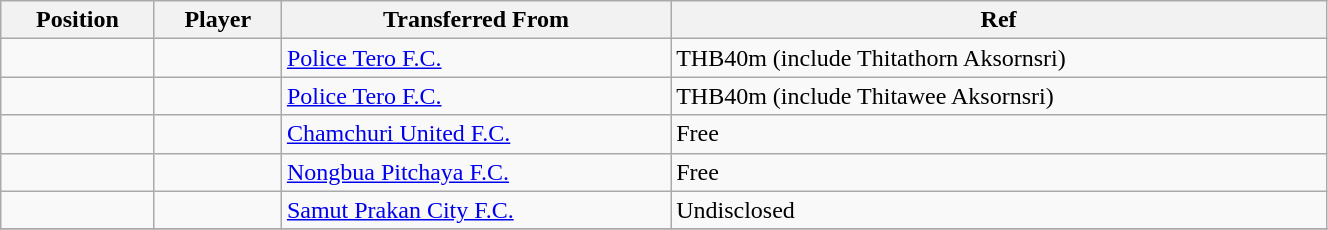<table class="wikitable sortable" style="width:70%; text-align:center; font-size:100%; text-align:left;">
<tr>
<th><strong>Position</strong></th>
<th><strong>Player</strong></th>
<th><strong>Transferred From</strong></th>
<th><strong>Ref</strong></th>
</tr>
<tr>
<td></td>
<td></td>
<td> <a href='#'>Police Tero F.C.</a></td>
<td>THB40m (include Thitathorn Aksornsri)  </td>
</tr>
<tr>
<td></td>
<td></td>
<td> <a href='#'>Police Tero F.C.</a></td>
<td>THB40m (include Thitawee Aksornsri) </td>
</tr>
<tr>
<td></td>
<td></td>
<td> <a href='#'>Chamchuri United F.C.</a></td>
<td>Free</td>
</tr>
<tr>
<td></td>
<td></td>
<td> <a href='#'>Nongbua Pitchaya F.C.</a></td>
<td>Free</td>
</tr>
<tr>
<td></td>
<td></td>
<td> <a href='#'>Samut Prakan City F.C.</a></td>
<td>Undisclosed </td>
</tr>
<tr>
</tr>
</table>
